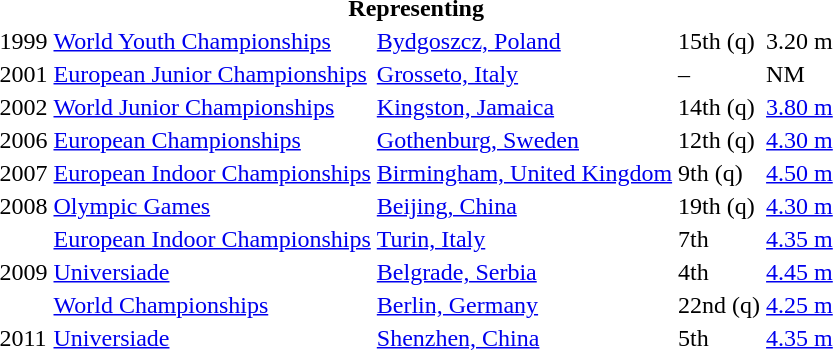<table>
<tr>
<th colspan="5">Representing </th>
</tr>
<tr>
<td>1999</td>
<td><a href='#'>World Youth Championships</a></td>
<td><a href='#'>Bydgoszcz, Poland</a></td>
<td>15th (q)</td>
<td>3.20 m</td>
</tr>
<tr>
<td>2001</td>
<td><a href='#'>European Junior Championships</a></td>
<td><a href='#'>Grosseto, Italy</a></td>
<td>–</td>
<td>NM</td>
</tr>
<tr>
<td>2002</td>
<td><a href='#'>World Junior Championships</a></td>
<td><a href='#'>Kingston, Jamaica</a></td>
<td>14th (q)</td>
<td><a href='#'>3.80 m</a></td>
</tr>
<tr>
<td>2006</td>
<td><a href='#'>European Championships</a></td>
<td><a href='#'>Gothenburg, Sweden</a></td>
<td>12th (q)</td>
<td><a href='#'>4.30 m</a></td>
</tr>
<tr>
<td>2007</td>
<td><a href='#'>European Indoor Championships</a></td>
<td><a href='#'>Birmingham, United Kingdom</a></td>
<td>9th (q)</td>
<td><a href='#'>4.50 m</a></td>
</tr>
<tr>
<td>2008</td>
<td><a href='#'>Olympic Games</a></td>
<td><a href='#'>Beijing, China</a></td>
<td>19th (q)</td>
<td><a href='#'>4.30 m</a></td>
</tr>
<tr>
<td rowspan=3>2009</td>
<td><a href='#'>European Indoor Championships</a></td>
<td><a href='#'>Turin, Italy</a></td>
<td>7th</td>
<td><a href='#'>4.35 m</a></td>
</tr>
<tr>
<td><a href='#'>Universiade</a></td>
<td><a href='#'>Belgrade, Serbia</a></td>
<td>4th</td>
<td><a href='#'>4.45 m</a></td>
</tr>
<tr>
<td><a href='#'>World Championships</a></td>
<td><a href='#'>Berlin, Germany</a></td>
<td>22nd (q)</td>
<td><a href='#'>4.25 m</a></td>
</tr>
<tr>
<td>2011</td>
<td><a href='#'>Universiade</a></td>
<td><a href='#'>Shenzhen, China</a></td>
<td>5th</td>
<td><a href='#'>4.35 m</a></td>
</tr>
</table>
